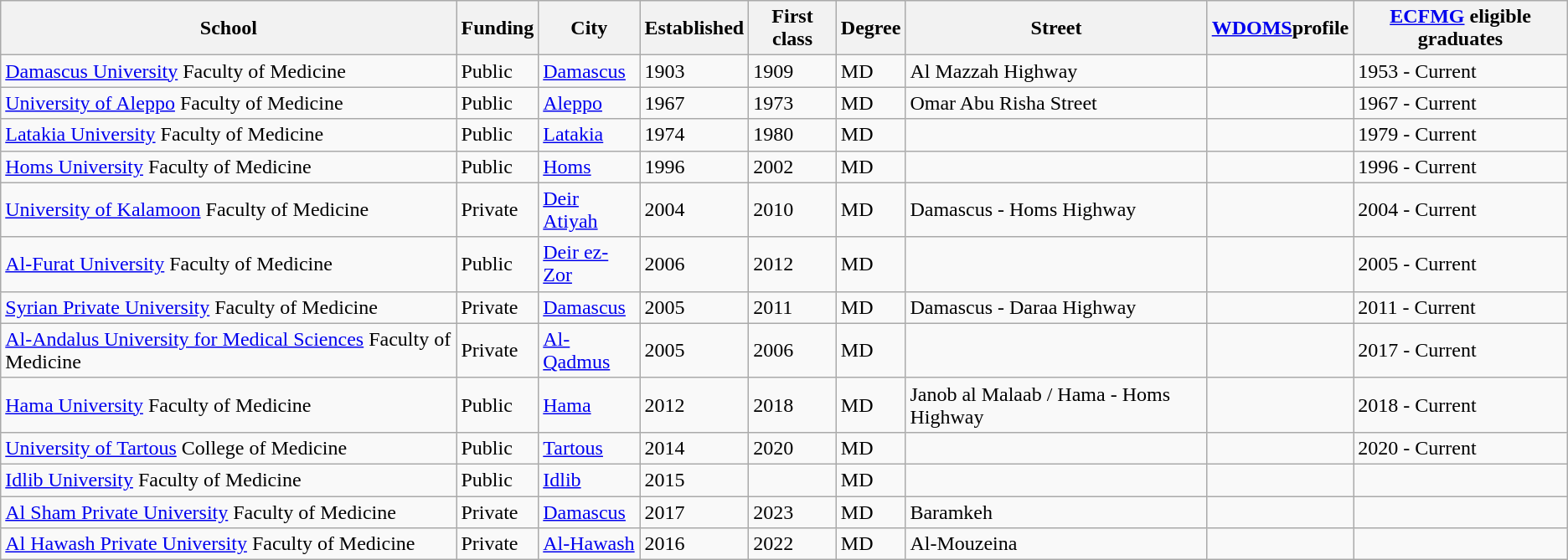<table class="wikitable sortable">
<tr>
<th>School</th>
<th>Funding</th>
<th>City</th>
<th>Established</th>
<th>First class</th>
<th>Degree</th>
<th>Street</th>
<th><a href='#'>WDOMS</a>profile</th>
<th><a href='#'>ECFMG</a> eligible graduates</th>
</tr>
<tr>
<td><a href='#'>Damascus University</a> Faculty of Medicine</td>
<td>Public</td>
<td><a href='#'>Damascus</a></td>
<td>1903</td>
<td>1909</td>
<td>MD</td>
<td>Al Mazzah Highway</td>
<td></td>
<td>1953 - Current</td>
</tr>
<tr>
<td><a href='#'>University of Aleppo</a> Faculty of Medicine</td>
<td>Public</td>
<td><a href='#'>Aleppo</a></td>
<td>1967</td>
<td>1973</td>
<td>MD</td>
<td>Omar Abu Risha Street</td>
<td></td>
<td>1967 - Current</td>
</tr>
<tr>
<td><a href='#'>Latakia University</a> Faculty of Medicine</td>
<td>Public</td>
<td><a href='#'>Latakia</a></td>
<td>1974</td>
<td>1980</td>
<td>MD</td>
<td></td>
<td></td>
<td>1979 - Current</td>
</tr>
<tr>
<td><a href='#'>Homs University</a> Faculty of Medicine</td>
<td>Public</td>
<td><a href='#'>Homs</a></td>
<td>1996</td>
<td>2002</td>
<td>MD</td>
<td></td>
<td></td>
<td>1996 - Current</td>
</tr>
<tr>
<td><a href='#'>University of Kalamoon</a> Faculty of Medicine</td>
<td>Private</td>
<td><a href='#'>Deir Atiyah</a></td>
<td>2004</td>
<td>2010</td>
<td>MD</td>
<td>Damascus - Homs Highway</td>
<td></td>
<td>2004 - Current</td>
</tr>
<tr>
<td><a href='#'>Al-Furat University</a> Faculty of Medicine</td>
<td>Public</td>
<td><a href='#'>Deir ez-Zor</a></td>
<td>2006</td>
<td>2012</td>
<td>MD</td>
<td></td>
<td></td>
<td>2005 - Current</td>
</tr>
<tr>
<td><a href='#'>Syrian Private University</a> Faculty of Medicine</td>
<td>Private</td>
<td><a href='#'>Damascus</a></td>
<td>2005</td>
<td>2011</td>
<td>MD</td>
<td>Damascus - Daraa Highway</td>
<td></td>
<td>2011 - Current</td>
</tr>
<tr>
<td><a href='#'>Al-Andalus University for Medical Sciences</a> Faculty of Medicine</td>
<td>Private</td>
<td><a href='#'>Al-Qadmus</a></td>
<td>2005</td>
<td>2006</td>
<td>MD</td>
<td></td>
<td></td>
<td>2017 - Current</td>
</tr>
<tr>
<td><a href='#'>Hama University</a> Faculty of Medicine</td>
<td>Public</td>
<td><a href='#'>Hama</a></td>
<td>2012</td>
<td>2018</td>
<td>MD</td>
<td>Janob al Malaab / Hama - Homs Highway</td>
<td></td>
<td>2018 - Current</td>
</tr>
<tr>
<td><a href='#'>University of Tartous</a> College of Medicine</td>
<td>Public</td>
<td><a href='#'>Tartous</a></td>
<td>2014</td>
<td>2020</td>
<td>MD</td>
<td></td>
<td></td>
<td>2020 - Current</td>
</tr>
<tr>
<td><a href='#'>Idlib University</a> Faculty of Medicine</td>
<td>Public</td>
<td><a href='#'>Idlib</a></td>
<td>2015</td>
<td></td>
<td>MD</td>
<td></td>
<td></td>
<td></td>
</tr>
<tr>
<td><a href='#'>Al Sham Private University</a> Faculty of Medicine</td>
<td>Private</td>
<td><a href='#'>Damascus</a></td>
<td>2017</td>
<td>2023</td>
<td>MD</td>
<td>Baramkeh</td>
<td></td>
<td></td>
</tr>
<tr>
<td><a href='#'>Al Hawash Private University</a> Faculty of Medicine</td>
<td>Private</td>
<td><a href='#'>Al-Hawash</a></td>
<td>2016</td>
<td>2022</td>
<td>MD</td>
<td>Al-Mouzeina</td>
<td></td>
<td></td>
</tr>
</table>
